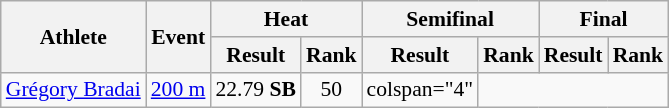<table class="wikitable" style="font-size:90%">
<tr>
<th rowspan="2">Athlete</th>
<th rowspan="2">Event</th>
<th colspan="2">Heat</th>
<th colspan="2">Semifinal</th>
<th colspan="2">Final</th>
</tr>
<tr>
<th>Result</th>
<th>Rank</th>
<th>Result</th>
<th>Rank</th>
<th>Result</th>
<th>Rank</th>
</tr>
<tr style=text-align:center>
<td style=text-align:left><a href='#'>Grégory Bradai</a></td>
<td style=text-align:left><a href='#'>200 m</a></td>
<td>22.79 <strong>SB</strong></td>
<td>50</td>
<td>colspan="4" </td>
</tr>
</table>
